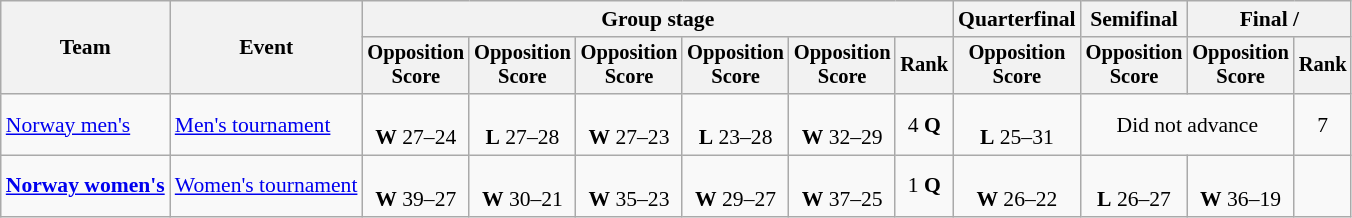<table class="wikitable" style="font-size:90%">
<tr>
<th rowspan=2>Team</th>
<th rowspan=2>Event</th>
<th colspan=6>Group stage</th>
<th>Quarterfinal</th>
<th>Semifinal</th>
<th colspan=2>Final / </th>
</tr>
<tr style="font-size:95%">
<th>Opposition<br>Score</th>
<th>Opposition<br>Score</th>
<th>Opposition<br>Score</th>
<th>Opposition<br>Score</th>
<th>Opposition<br>Score</th>
<th>Rank</th>
<th>Opposition<br>Score</th>
<th>Opposition<br>Score</th>
<th>Opposition<br>Score</th>
<th>Rank</th>
</tr>
<tr align=center>
<td align=left><a href='#'>Norway men's</a></td>
<td align=left><a href='#'>Men's tournament</a></td>
<td><br><strong>W</strong> 27–24</td>
<td><br><strong>L</strong> 27–28</td>
<td><br><strong>W</strong> 27–23</td>
<td><br><strong>L</strong> 23–28</td>
<td><br><strong>W</strong> 32–29</td>
<td>4 <strong>Q</strong></td>
<td><br><strong>L</strong> 25–31</td>
<td colspan=2>Did not advance</td>
<td>7</td>
</tr>
<tr align=center>
<td align=left><strong><a href='#'>Norway women's</a></strong></td>
<td align=left><a href='#'>Women's tournament</a></td>
<td><br><strong>W</strong> 39–27</td>
<td><br><strong>W</strong> 30–21</td>
<td><br><strong>W</strong> 35–23</td>
<td><br><strong>W</strong> 29–27</td>
<td><br><strong>W</strong> 37–25</td>
<td>1 <strong>Q</strong></td>
<td><br><strong>W</strong> 26–22</td>
<td><br><strong>L</strong> 26–27</td>
<td><br><strong>W</strong> 36–19</td>
<td></td>
</tr>
</table>
